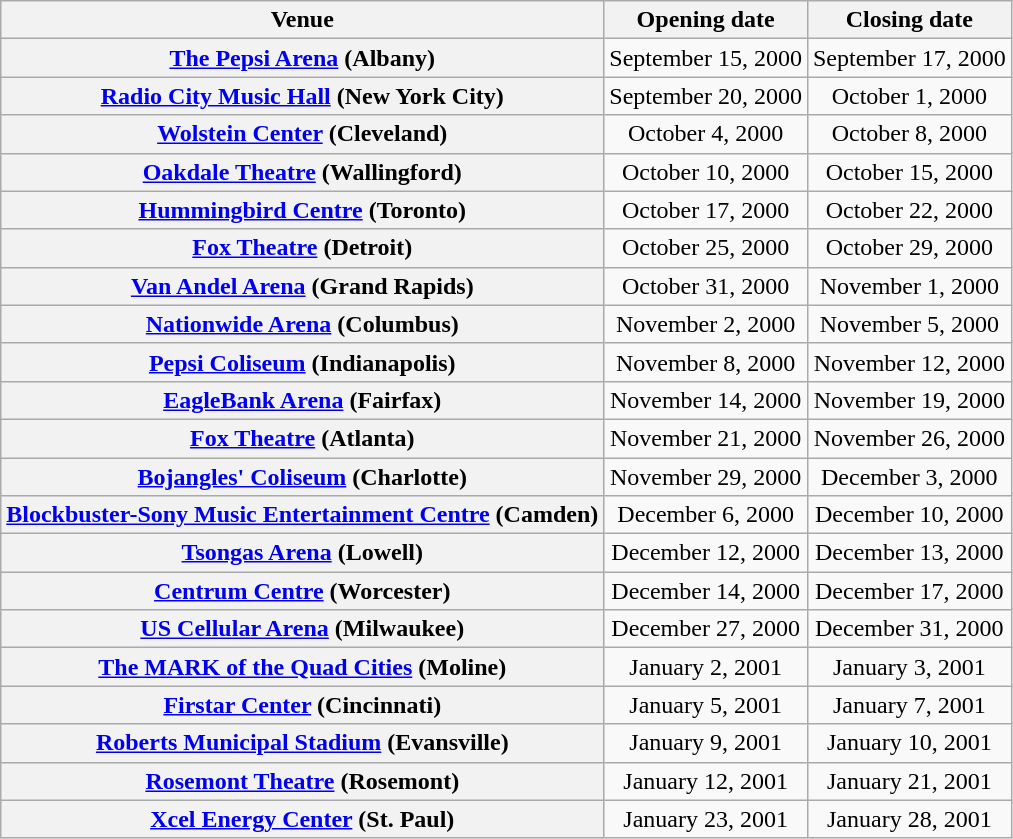<table class="wikitable">
<tr>
<th>Venue</th>
<th>Opening date</th>
<th>Closing date</th>
</tr>
<tr>
<th><a href='#'>The Pepsi Arena</a> (Albany)</th>
<td align=center>September 15, 2000</td>
<td align=center>September 17, 2000</td>
</tr>
<tr>
<th><a href='#'>Radio City Music Hall</a> (New York City)</th>
<td align=center>September 20, 2000</td>
<td align=center>October 1, 2000</td>
</tr>
<tr>
<th><a href='#'>Wolstein Center</a> (Cleveland)</th>
<td align=center>October 4, 2000</td>
<td align=center>October 8, 2000</td>
</tr>
<tr>
<th><a href='#'>Oakdale Theatre</a> (Wallingford)</th>
<td align=center>October 10, 2000</td>
<td align=center>October 15, 2000</td>
</tr>
<tr>
<th><a href='#'>Hummingbird Centre</a> (Toronto)</th>
<td align=center>October 17, 2000</td>
<td align=center>October 22, 2000</td>
</tr>
<tr>
<th><a href='#'>Fox Theatre</a> (Detroit)</th>
<td align=center>October 25, 2000</td>
<td align=center>October 29, 2000</td>
</tr>
<tr>
<th><a href='#'>Van Andel Arena</a> (Grand Rapids)</th>
<td align=center>October 31, 2000</td>
<td align=center>November 1, 2000</td>
</tr>
<tr>
<th><a href='#'>Nationwide Arena</a> (Columbus)</th>
<td align=center>November 2, 2000</td>
<td align=center>November 5, 2000</td>
</tr>
<tr>
<th><a href='#'>Pepsi Coliseum</a> (Indianapolis)</th>
<td align=center>November 8, 2000</td>
<td align=center>November 12, 2000</td>
</tr>
<tr>
<th><a href='#'>EagleBank Arena</a> (Fairfax)</th>
<td align=center>November 14, 2000</td>
<td align=center>November 19, 2000</td>
</tr>
<tr>
<th><a href='#'>Fox Theatre</a> (Atlanta)</th>
<td align=center>November 21, 2000</td>
<td align=center>November 26, 2000</td>
</tr>
<tr>
<th><a href='#'>Bojangles' Coliseum</a> (Charlotte)</th>
<td align=center>November 29, 2000</td>
<td align=center>December 3, 2000</td>
</tr>
<tr>
<th><a href='#'>Blockbuster-Sony Music Entertainment Centre</a> (Camden)</th>
<td align=center>December 6, 2000</td>
<td align=center>December 10, 2000</td>
</tr>
<tr>
<th><a href='#'>Tsongas Arena</a> (Lowell)</th>
<td align=center>December 12, 2000</td>
<td align=center>December 13, 2000</td>
</tr>
<tr>
<th><a href='#'>Centrum Centre</a> (Worcester)</th>
<td align=center>December 14, 2000</td>
<td align=center>December 17, 2000</td>
</tr>
<tr>
<th><a href='#'>US Cellular Arena</a> (Milwaukee)</th>
<td align=center>December 27, 2000</td>
<td align=center>December 31, 2000</td>
</tr>
<tr>
<th><a href='#'>The MARK of the Quad Cities</a> (Moline)</th>
<td align=center>January 2, 2001</td>
<td align=center>January 3, 2001</td>
</tr>
<tr>
<th><a href='#'>Firstar Center</a> (Cincinnati)</th>
<td align=center>January 5, 2001</td>
<td align=center>January 7, 2001</td>
</tr>
<tr>
<th><a href='#'>Roberts Municipal Stadium</a> (Evansville)</th>
<td align=center>January 9, 2001</td>
<td align=center>January 10, 2001</td>
</tr>
<tr>
<th><a href='#'>Rosemont Theatre</a> (Rosemont)</th>
<td align=center>January 12, 2001</td>
<td align=center>January 21, 2001</td>
</tr>
<tr>
<th><a href='#'>Xcel Energy Center</a> (St. Paul)</th>
<td align=center>January 23, 2001</td>
<td align=center>January 28, 2001</td>
</tr>
</table>
